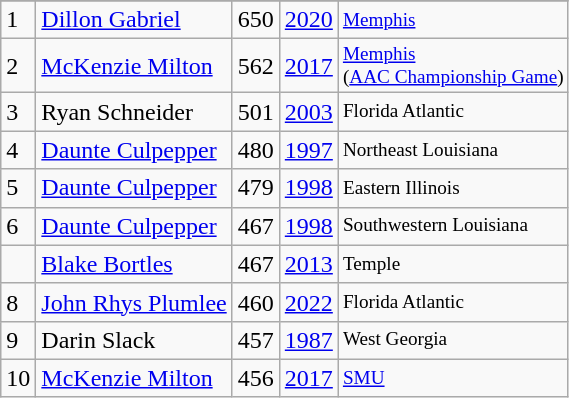<table class="wikitable">
<tr>
</tr>
<tr>
<td>1</td>
<td><a href='#'>Dillon Gabriel</a></td>
<td><abbr>650</abbr></td>
<td><a href='#'>2020</a></td>
<td style="font-size:80%;"><a href='#'>Memphis</a></td>
</tr>
<tr>
<td>2</td>
<td><a href='#'>McKenzie Milton</a></td>
<td><abbr>562</abbr></td>
<td><a href='#'>2017</a></td>
<td style="font-size:80%;"><a href='#'>Memphis</a><br>(<a href='#'>AAC Championship Game</a>)</td>
</tr>
<tr>
<td>3</td>
<td>Ryan Schneider</td>
<td><abbr>501</abbr></td>
<td><a href='#'>2003</a></td>
<td style="font-size:80%;">Florida Atlantic</td>
</tr>
<tr>
<td>4</td>
<td><a href='#'>Daunte Culpepper</a></td>
<td><abbr>480</abbr></td>
<td><a href='#'>1997</a></td>
<td style="font-size:80%;">Northeast Louisiana</td>
</tr>
<tr>
<td>5</td>
<td><a href='#'>Daunte Culpepper</a></td>
<td><abbr>479</abbr></td>
<td><a href='#'>1998</a></td>
<td style="font-size:80%;">Eastern Illinois</td>
</tr>
<tr>
<td>6</td>
<td><a href='#'>Daunte Culpepper</a></td>
<td><abbr>467</abbr></td>
<td><a href='#'>1998</a></td>
<td style="font-size:80%;">Southwestern Louisiana</td>
</tr>
<tr>
<td></td>
<td><a href='#'>Blake Bortles</a></td>
<td><abbr>467</abbr></td>
<td><a href='#'>2013</a></td>
<td style="font-size:80%;">Temple</td>
</tr>
<tr>
<td>8</td>
<td><a href='#'>John Rhys Plumlee</a></td>
<td><abbr>460</abbr></td>
<td><a href='#'>2022</a></td>
<td style="font-size:80%;">Florida Atlantic</td>
</tr>
<tr>
<td>9</td>
<td>Darin Slack</td>
<td><abbr>457</abbr></td>
<td><a href='#'>1987</a></td>
<td style="font-size:80%;">West Georgia</td>
</tr>
<tr>
<td>10</td>
<td><a href='#'>McKenzie Milton</a></td>
<td><abbr>456</abbr></td>
<td><a href='#'>2017</a></td>
<td style="font-size:80%;"><a href='#'>SMU</a></td>
</tr>
</table>
